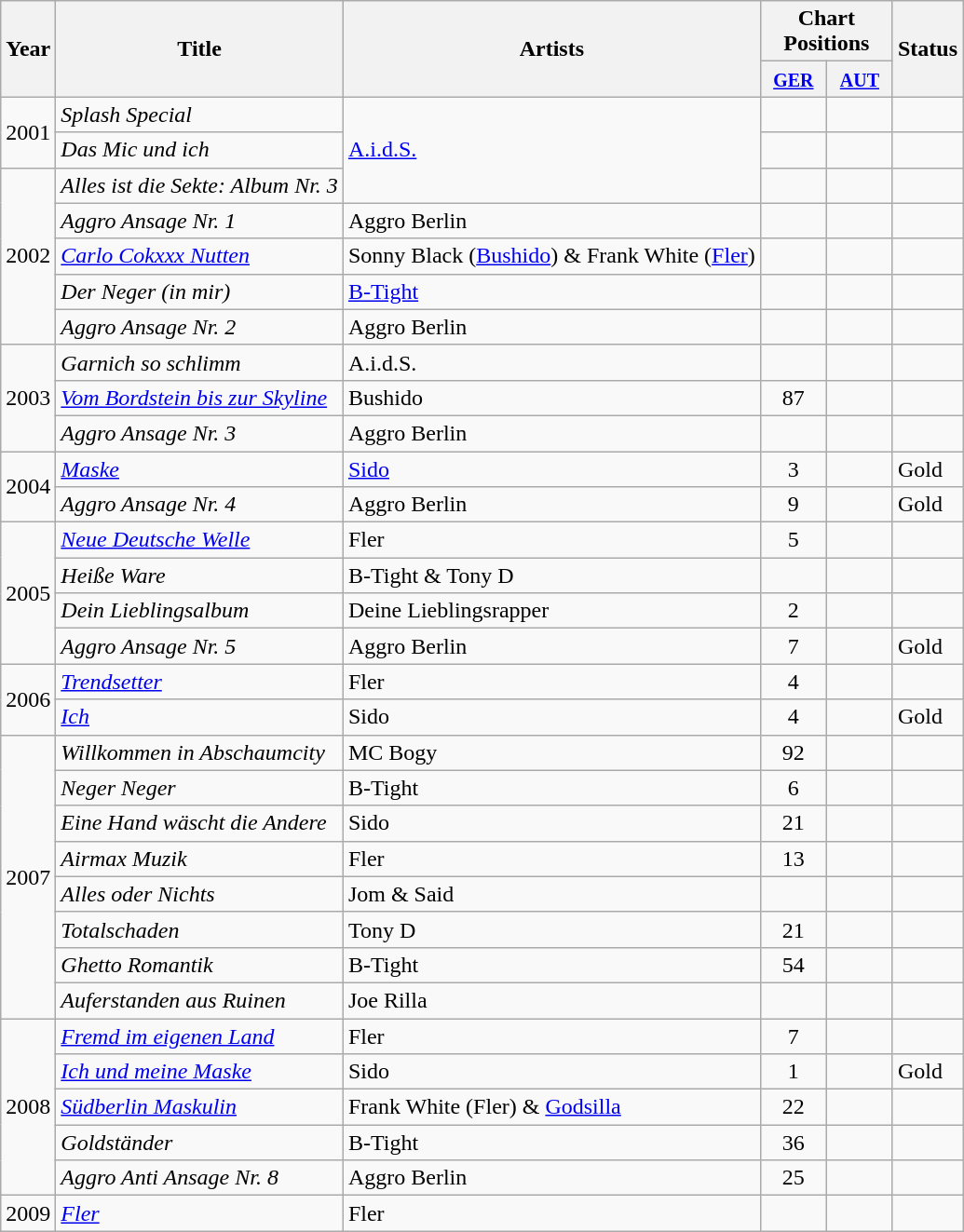<table class="wikitable">
<tr>
<th rowspan="2">Year</th>
<th rowspan="2">Title</th>
<th rowspan="2">Artists</th>
<th colspan="2">Chart Positions</th>
<th rowspan="2">Status</th>
</tr>
<tr>
<th style="width:40px;"><small><a href='#'>GER</a></small></th>
<th style="width:40px;"><small><a href='#'>AUT</a></small></th>
</tr>
<tr>
<td rowspan="2">2001</td>
<td><em>Splash Special</em></td>
<td rowspan="3"><a href='#'>A.i.d.S.</a></td>
<td style="text-align:center;"></td>
<td style="text-align:center;"></td>
<td></td>
</tr>
<tr>
<td><em>Das Mic und ich</em></td>
<td style="text-align:center;"></td>
<td style="text-align:center;"></td>
<td></td>
</tr>
<tr>
<td rowspan="5">2002</td>
<td><em>Alles ist die Sekte: Album Nr. 3</em></td>
<td style="text-align:center;"></td>
<td style="text-align:center;"></td>
<td></td>
</tr>
<tr>
<td><em>Aggro Ansage Nr. 1</em></td>
<td>Aggro Berlin</td>
<td style="text-align:center;"></td>
<td style="text-align:center;"></td>
<td></td>
</tr>
<tr>
<td><em><a href='#'>Carlo Cokxxx Nutten</a></em></td>
<td>Sonny Black (<a href='#'>Bushido</a>) & Frank White (<a href='#'>Fler</a>)</td>
<td style="text-align:center;"></td>
<td style="text-align:center;"></td>
<td></td>
</tr>
<tr>
<td><em>Der Neger (in mir)</em></td>
<td><a href='#'>B-Tight</a></td>
<td style="text-align:center;"></td>
<td style="text-align:center;"></td>
<td></td>
</tr>
<tr>
<td><em>Aggro Ansage Nr. 2</em></td>
<td>Aggro Berlin</td>
<td style="text-align:center;"></td>
<td style="text-align:center;"></td>
<td></td>
</tr>
<tr>
<td rowspan="3">2003</td>
<td><em>Garnich so schlimm</em></td>
<td>A.i.d.S.</td>
<td style="text-align:center;"></td>
<td style="text-align:center;"></td>
<td></td>
</tr>
<tr>
<td><em><a href='#'>Vom Bordstein bis zur Skyline</a></em></td>
<td>Bushido</td>
<td style="text-align:center;">87</td>
<td style="text-align:center;"></td>
<td></td>
</tr>
<tr>
<td><em>Aggro Ansage Nr. 3</em></td>
<td>Aggro Berlin</td>
<td style="text-align:center;"></td>
<td style="text-align:center;"></td>
<td></td>
</tr>
<tr>
<td rowspan="2">2004</td>
<td><em><a href='#'>Maske</a></em></td>
<td><a href='#'>Sido</a></td>
<td style="text-align:center;">3</td>
<td style="text-align:center;"></td>
<td>Gold</td>
</tr>
<tr>
<td><em>Aggro Ansage Nr. 4</em></td>
<td>Aggro Berlin</td>
<td style="text-align:center;">9</td>
<td style="text-align:center;"></td>
<td>Gold</td>
</tr>
<tr>
<td rowspan="4">2005</td>
<td><em><a href='#'>Neue Deutsche Welle</a></em></td>
<td>Fler</td>
<td style="text-align:center;">5</td>
<td style="text-align:center;"></td>
<td></td>
</tr>
<tr>
<td><em>Heiße Ware</em></td>
<td>B-Tight & Tony D</td>
<td style="text-align:center;"></td>
<td style="text-align:center;"></td>
<td></td>
</tr>
<tr>
<td><em>Dein Lieblingsalbum</em></td>
<td>Deine Lieblingsrapper</td>
<td style="text-align:center;">2</td>
<td style="text-align:center;"></td>
<td></td>
</tr>
<tr>
<td><em>Aggro Ansage Nr. 5</em></td>
<td>Aggro Berlin</td>
<td style="text-align:center;">7</td>
<td style="text-align:center;"></td>
<td>Gold</td>
</tr>
<tr>
<td rowspan="2">2006</td>
<td><em><a href='#'>Trendsetter</a></em></td>
<td>Fler</td>
<td style="text-align:center;">4</td>
<td style="text-align:center;"></td>
<td></td>
</tr>
<tr>
<td><em><a href='#'>Ich</a></em></td>
<td>Sido</td>
<td style="text-align:center;">4</td>
<td style="text-align:center;"></td>
<td>Gold</td>
</tr>
<tr>
<td rowspan="8">2007</td>
<td><em>Willkommen in Abschaumcity</em></td>
<td>MC Bogy</td>
<td style="text-align:center;">92</td>
<td style="text-align:center;"></td>
<td></td>
</tr>
<tr>
<td><em>Neger Neger</em></td>
<td>B-Tight</td>
<td style="text-align:center;">6</td>
<td style="text-align:center;"></td>
<td></td>
</tr>
<tr>
<td><em>Eine Hand wäscht die Andere</em></td>
<td>Sido</td>
<td style="text-align:center;">21</td>
<td style="text-align:center;"></td>
<td></td>
</tr>
<tr>
<td><em>Airmax Muzik</em></td>
<td>Fler</td>
<td style="text-align:center;">13</td>
<td style="text-align:center;"></td>
<td></td>
</tr>
<tr>
<td><em>Alles oder Nichts</em></td>
<td>Jom & Said</td>
<td style="text-align:center;"></td>
<td style="text-align:center;"></td>
<td></td>
</tr>
<tr>
<td><em>Totalschaden</em></td>
<td>Tony D</td>
<td style="text-align:center;">21</td>
<td style="text-align:center;"></td>
<td></td>
</tr>
<tr>
<td><em>Ghetto Romantik</em></td>
<td>B-Tight</td>
<td style="text-align:center;">54</td>
<td style="text-align:center;"></td>
<td></td>
</tr>
<tr>
<td><em>Auferstanden aus Ruinen</em></td>
<td>Joe Rilla</td>
<td style="text-align:center;"></td>
<td style="text-align:center;"></td>
<td></td>
</tr>
<tr>
<td rowspan="5">2008</td>
<td><em><a href='#'>Fremd im eigenen Land</a></em></td>
<td>Fler</td>
<td style="text-align:center;">7</td>
<td style="text-align:center;"></td>
<td></td>
</tr>
<tr>
<td><em><a href='#'>Ich und meine Maske</a></em></td>
<td>Sido</td>
<td style="text-align:center;">1</td>
<td style="text-align:center;"></td>
<td>Gold</td>
</tr>
<tr>
<td><em><a href='#'>Südberlin Maskulin</a></em></td>
<td>Frank White (Fler) & <a href='#'>Godsilla</a></td>
<td style="text-align:center;">22</td>
<td style="text-align:center;"></td>
<td></td>
</tr>
<tr>
<td><em>Goldständer</em></td>
<td>B-Tight</td>
<td style="text-align:center;">36</td>
<td style="text-align:center;"></td>
<td></td>
</tr>
<tr>
<td><em>Aggro Anti Ansage Nr. 8</em></td>
<td>Aggro Berlin</td>
<td style="text-align:center;">25</td>
<td style="text-align:center;"></td>
<td></td>
</tr>
<tr>
<td>2009</td>
<td><em><a href='#'>Fler</a></em></td>
<td>Fler</td>
<td style="text-align:center;"></td>
<td style="text-align:center;"></td>
<td></td>
</tr>
</table>
